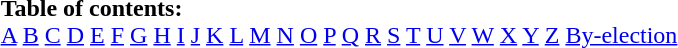<table border="0" id="toc" style="margin: 0 auto;" align=center>
<tr>
<td><strong>Table of contents:</strong><br><a href='#'>A</a> <a href='#'>B</a> <a href='#'>C</a> <a href='#'>D</a> <a href='#'>E</a> <a href='#'>F</a> <a href='#'>G</a> <a href='#'>H</a> <a href='#'>I</a> <a href='#'>J</a> <a href='#'>K</a> <a href='#'>L</a> <a href='#'>M</a> <a href='#'>N</a> <a href='#'>O</a> <a href='#'>P</a> <a href='#'>Q</a> <a href='#'>R</a> <a href='#'>S</a> <a href='#'>T</a> <a href='#'>U</a> <a href='#'>V</a> <a href='#'>W</a> <a href='#'>X</a> <a href='#'>Y</a> <a href='#'>Z</a> <a href='#'>By-election</a></td>
</tr>
</table>
